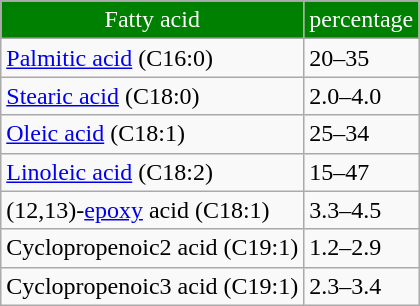<table class="wikitable">
<tr style="background:green; color:white" align="center">
<td>Fatty acid</td>
<td>percentage</td>
</tr>
<tr>
<td><a href='#'>Palmitic acid</a> (C16:0)</td>
<td>20–35</td>
</tr>
<tr>
<td><a href='#'>Stearic acid</a> (C18:0)</td>
<td>2.0–4.0</td>
</tr>
<tr>
<td><a href='#'>Oleic acid</a> (C18:1)</td>
<td>25–34</td>
</tr>
<tr>
<td><a href='#'>Linoleic acid</a> (C18:2)</td>
<td>15–47</td>
</tr>
<tr>
<td>(12,13)-<a href='#'>epoxy</a> acid (C18:1)</td>
<td>3.3–4.5</td>
</tr>
<tr>
<td>Cyclopropenoic2 acid (C19:1)</td>
<td>1.2–2.9</td>
</tr>
<tr>
<td>Cyclopropenoic3 acid (C19:1)</td>
<td>2.3–3.4</td>
</tr>
</table>
